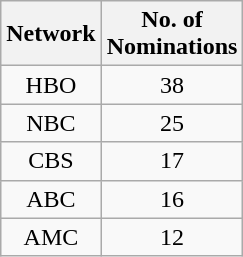<table class="wikitable">
<tr>
<th>Network</th>
<th>No. of<br>Nominations</th>
</tr>
<tr style="text-align:center">
<td>HBO</td>
<td>38</td>
</tr>
<tr style="text-align:center">
<td>NBC</td>
<td>25</td>
</tr>
<tr style="text-align:center">
<td>CBS</td>
<td>17</td>
</tr>
<tr style="text-align:center">
<td>ABC</td>
<td>16</td>
</tr>
<tr style="text-align:center">
<td>AMC</td>
<td>12</td>
</tr>
</table>
